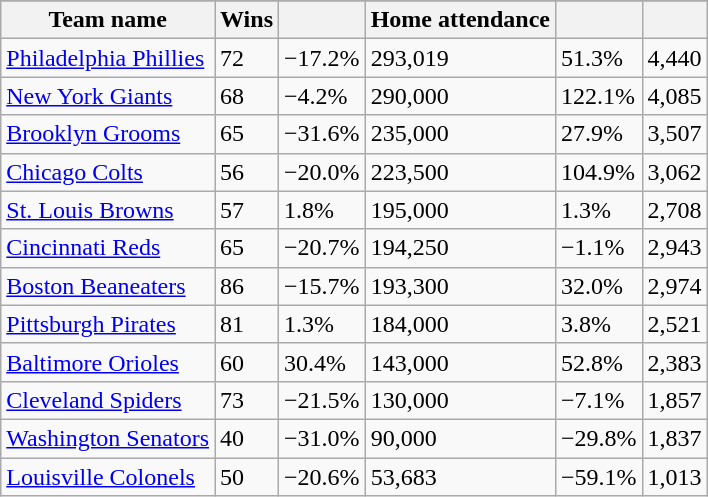<table class="wikitable sortable">
<tr style="text-align:center; font-size:larger;">
</tr>
<tr>
<th>Team name</th>
<th>Wins</th>
<th></th>
<th>Home attendance</th>
<th></th>
<th></th>
</tr>
<tr>
<td><a href='#'>Philadelphia Phillies</a></td>
<td>72</td>
<td>−17.2%</td>
<td>293,019</td>
<td>51.3%</td>
<td>4,440</td>
</tr>
<tr>
<td><a href='#'>New York Giants</a></td>
<td>68</td>
<td>−4.2%</td>
<td>290,000</td>
<td>122.1%</td>
<td>4,085</td>
</tr>
<tr>
<td><a href='#'>Brooklyn Grooms</a></td>
<td>65</td>
<td>−31.6%</td>
<td>235,000</td>
<td>27.9%</td>
<td>3,507</td>
</tr>
<tr>
<td><a href='#'>Chicago Colts</a></td>
<td>56</td>
<td>−20.0%</td>
<td>223,500</td>
<td>104.9%</td>
<td>3,062</td>
</tr>
<tr>
<td><a href='#'>St. Louis Browns</a></td>
<td>57</td>
<td>1.8%</td>
<td>195,000</td>
<td>1.3%</td>
<td>2,708</td>
</tr>
<tr>
<td><a href='#'>Cincinnati Reds</a></td>
<td>65</td>
<td>−20.7%</td>
<td>194,250</td>
<td>−1.1%</td>
<td>2,943</td>
</tr>
<tr>
<td><a href='#'>Boston Beaneaters</a></td>
<td>86</td>
<td>−15.7%</td>
<td>193,300</td>
<td>32.0%</td>
<td>2,974</td>
</tr>
<tr>
<td><a href='#'>Pittsburgh Pirates</a></td>
<td>81</td>
<td>1.3%</td>
<td>184,000</td>
<td>3.8%</td>
<td>2,521</td>
</tr>
<tr>
<td><a href='#'>Baltimore Orioles</a></td>
<td>60</td>
<td>30.4%</td>
<td>143,000</td>
<td>52.8%</td>
<td>2,383</td>
</tr>
<tr>
<td><a href='#'>Cleveland Spiders</a></td>
<td>73</td>
<td>−21.5%</td>
<td>130,000</td>
<td>−7.1%</td>
<td>1,857</td>
</tr>
<tr>
<td><a href='#'>Washington Senators</a></td>
<td>40</td>
<td>−31.0%</td>
<td>90,000</td>
<td>−29.8%</td>
<td>1,837</td>
</tr>
<tr>
<td><a href='#'>Louisville Colonels</a></td>
<td>50</td>
<td>−20.6%</td>
<td>53,683</td>
<td>−59.1%</td>
<td>1,013</td>
</tr>
</table>
